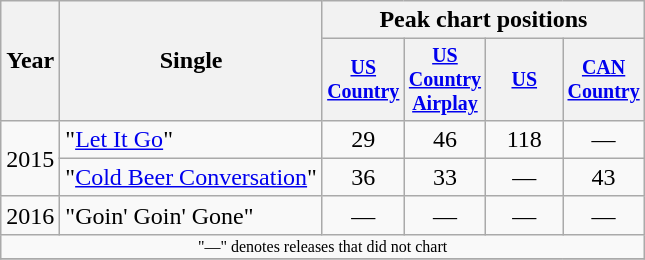<table class="wikitable" style="text-align:center;">
<tr>
<th rowspan="2">Year</th>
<th rowspan="2">Single</th>
<th colspan="4">Peak chart positions</th>
</tr>
<tr style="font-size:smaller;">
<th width="45"><a href='#'>US Country</a></th>
<th width="45"><a href='#'>US Country Airplay</a></th>
<th width="45"><a href='#'>US</a></th>
<th width="45"><a href='#'>CAN Country</a></th>
</tr>
<tr>
<td rowspan="2">2015</td>
<td align="left">"<a href='#'>Let It Go</a>"</td>
<td>29</td>
<td>46</td>
<td>118</td>
<td>—</td>
</tr>
<tr>
<td align="left">"<a href='#'>Cold Beer Conversation</a>"</td>
<td>36</td>
<td>33</td>
<td>—</td>
<td>43</td>
</tr>
<tr>
<td>2016</td>
<td align="left">"Goin' Goin' Gone"</td>
<td>—</td>
<td>—</td>
<td>—</td>
<td>—</td>
</tr>
<tr>
<td colspan="6" style="font-size:8pt">"—" denotes releases that did not chart</td>
</tr>
<tr>
</tr>
</table>
